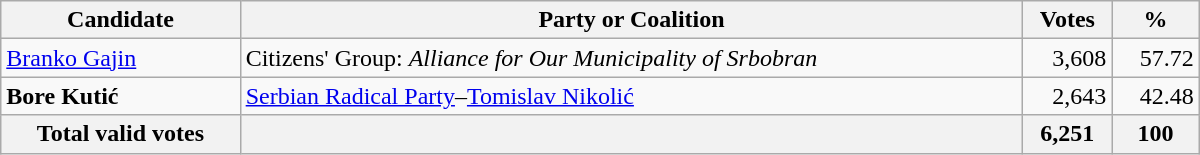<table style="width:800px;" class="wikitable">
<tr>
<th>Candidate</th>
<th>Party or Coalition</th>
<th>Votes</th>
<th>%</th>
</tr>
<tr>
<td align="left"><a href='#'>Branko Gajin</a></td>
<td align="left">Citizens' Group: <em>Alliance for Our Municipality of Srbobran</em></td>
<td align="right">3,608</td>
<td align="right">57.72</td>
</tr>
<tr>
<td align="left"><strong>Bore Kutić</strong></td>
<td align="left"><a href='#'>Serbian Radical Party</a>–<a href='#'>Tomislav Nikolić</a></td>
<td align="right">2,643</td>
<td align="right">42.48</td>
</tr>
<tr>
<th align="left">Total valid votes</th>
<th align="left"></th>
<th align="right">6,251</th>
<th align="right">100</th>
</tr>
</table>
